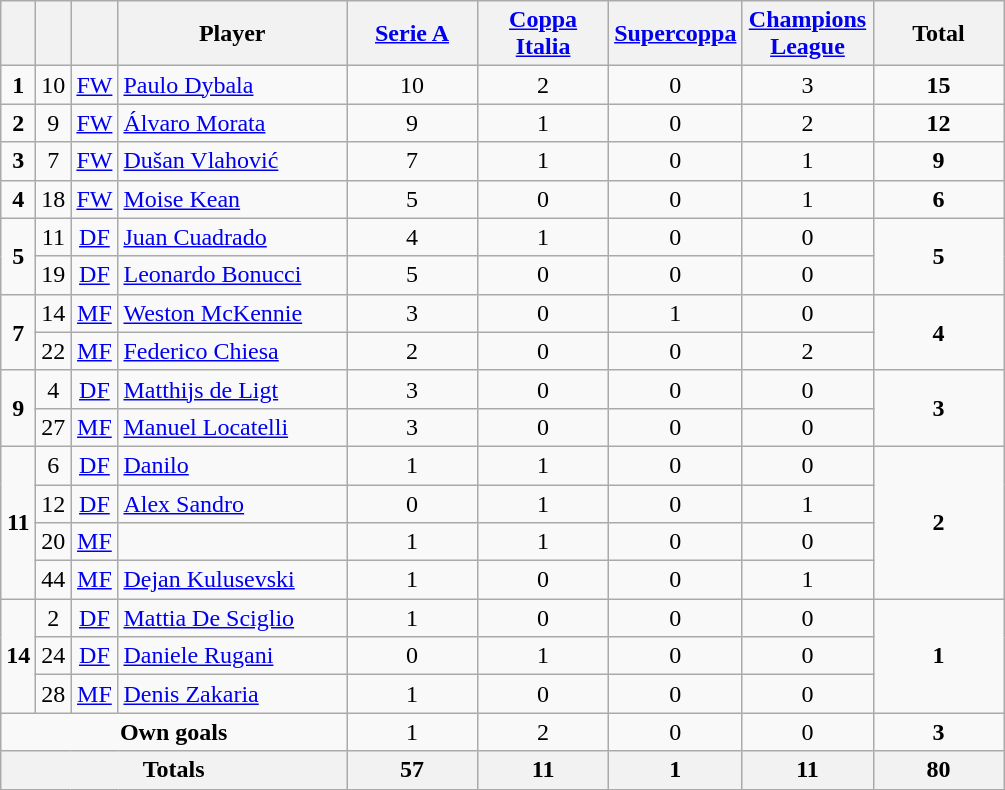<table class="wikitable sortable" style="text-align:center">
<tr>
<th width=15></th>
<th width=15></th>
<th width=15></th>
<th width=145>Player</th>
<th width=80><strong><a href='#'>Serie A</a></strong></th>
<th width=80><strong><a href='#'>Coppa Italia</a></strong></th>
<th width=80><strong><a href='#'>Supercoppa</a></strong></th>
<th width=80><strong><a href='#'>Champions League</a></strong></th>
<th width=80>Total</th>
</tr>
<tr>
<td><strong>1</strong></td>
<td>10</td>
<td><a href='#'>FW</a></td>
<td align=left> <a href='#'>Paulo Dybala</a></td>
<td>10</td>
<td>2</td>
<td>0</td>
<td>3</td>
<td><strong>15</strong></td>
</tr>
<tr>
<td><strong>2</strong></td>
<td>9</td>
<td><a href='#'>FW</a></td>
<td align=left> <a href='#'>Álvaro Morata</a></td>
<td>9</td>
<td>1</td>
<td>0</td>
<td>2</td>
<td><strong>12</strong></td>
</tr>
<tr>
<td><strong>3</strong></td>
<td>7</td>
<td><a href='#'>FW</a></td>
<td align=left> <a href='#'>Dušan Vlahović</a></td>
<td>7</td>
<td>1</td>
<td>0</td>
<td>1</td>
<td><strong>9</strong></td>
</tr>
<tr>
<td><strong>4</strong></td>
<td>18</td>
<td><a href='#'>FW</a></td>
<td align=left> <a href='#'>Moise Kean</a></td>
<td>5</td>
<td>0</td>
<td>0</td>
<td>1</td>
<td><strong>6</strong></td>
</tr>
<tr>
<td rowspan=2><strong>5</strong></td>
<td>11</td>
<td><a href='#'>DF</a></td>
<td align=left> <a href='#'>Juan Cuadrado</a></td>
<td>4</td>
<td>1</td>
<td>0</td>
<td>0</td>
<td rowspan=2><strong>5</strong></td>
</tr>
<tr>
<td>19</td>
<td><a href='#'>DF</a></td>
<td align=left> <a href='#'>Leonardo Bonucci</a></td>
<td>5</td>
<td>0</td>
<td>0</td>
<td>0</td>
</tr>
<tr>
<td rowspan=2><strong>7</strong></td>
<td>14</td>
<td><a href='#'>MF</a></td>
<td align=left> <a href='#'>Weston McKennie</a></td>
<td>3</td>
<td>0</td>
<td>1</td>
<td>0</td>
<td rowspan=2><strong>4</strong></td>
</tr>
<tr>
<td>22</td>
<td><a href='#'>MF</a></td>
<td align=left> <a href='#'>Federico Chiesa</a></td>
<td>2</td>
<td>0</td>
<td>0</td>
<td>2</td>
</tr>
<tr>
<td rowspan=2><strong>9</strong></td>
<td>4</td>
<td><a href='#'>DF</a></td>
<td align=left> <a href='#'>Matthijs de Ligt</a></td>
<td>3</td>
<td>0</td>
<td>0</td>
<td>0</td>
<td rowspan=2><strong>3</strong></td>
</tr>
<tr>
<td>27</td>
<td><a href='#'>MF</a></td>
<td align=left> <a href='#'>Manuel Locatelli</a></td>
<td>3</td>
<td>0</td>
<td>0</td>
<td>0</td>
</tr>
<tr>
<td rowspan=4><strong>11</strong></td>
<td>6</td>
<td><a href='#'>DF</a></td>
<td align=left> <a href='#'>Danilo</a></td>
<td>1</td>
<td>1</td>
<td>0</td>
<td>0</td>
<td rowspan=4><strong>2</strong></td>
</tr>
<tr>
<td>12</td>
<td><a href='#'>DF</a></td>
<td align=left> <a href='#'>Alex Sandro</a></td>
<td>0</td>
<td>1</td>
<td>0</td>
<td>1</td>
</tr>
<tr>
<td>20</td>
<td><a href='#'>MF</a></td>
<td align=left></td>
<td>1</td>
<td>1</td>
<td>0</td>
<td>0</td>
</tr>
<tr>
<td>44</td>
<td><a href='#'>MF</a></td>
<td align=left> <a href='#'>Dejan Kulusevski</a></td>
<td>1</td>
<td>0</td>
<td>0</td>
<td>1</td>
</tr>
<tr>
<td rowspan=3><strong>14</strong></td>
<td>2</td>
<td><a href='#'>DF</a></td>
<td align=left> <a href='#'>Mattia De Sciglio</a></td>
<td>1</td>
<td>0</td>
<td>0</td>
<td>0</td>
<td rowspan=3><strong>1</strong></td>
</tr>
<tr>
<td>24</td>
<td><a href='#'>DF</a></td>
<td align=left> <a href='#'>Daniele Rugani</a></td>
<td>0</td>
<td>1</td>
<td>0</td>
<td>0</td>
</tr>
<tr>
<td>28</td>
<td><a href='#'>MF</a></td>
<td align=left> <a href='#'>Denis Zakaria</a></td>
<td>1</td>
<td>0</td>
<td>0</td>
<td>0</td>
</tr>
<tr>
<td colspan=4><strong>Own goals</strong></td>
<td>1</td>
<td>2</td>
<td>0</td>
<td>0</td>
<td><strong>3</strong></td>
</tr>
<tr>
<th colspan=4>Totals</th>
<th>57</th>
<th>11</th>
<th>1</th>
<th>11</th>
<th>80</th>
</tr>
</table>
